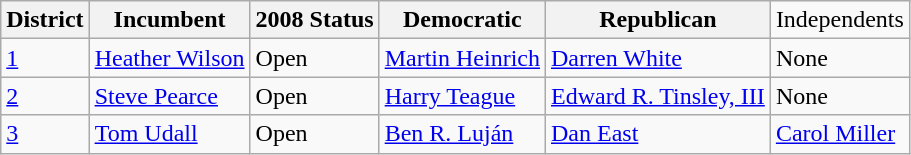<table class="wikitable">
<tr>
<th>District</th>
<th>Incumbent</th>
<th>2008 Status</th>
<th>Democratic</th>
<th>Republican</th>
<td>Independents</td>
</tr>
<tr>
<td><a href='#'>1</a></td>
<td><a href='#'>Heather Wilson</a></td>
<td>Open</td>
<td><a href='#'>Martin Heinrich</a></td>
<td><a href='#'>Darren White</a></td>
<td>None</td>
</tr>
<tr>
<td><a href='#'>2</a></td>
<td><a href='#'>Steve Pearce</a></td>
<td>Open</td>
<td><a href='#'>Harry Teague</a></td>
<td><a href='#'>Edward R. Tinsley, III</a></td>
<td>None</td>
</tr>
<tr>
<td><a href='#'>3</a></td>
<td><a href='#'>Tom Udall</a></td>
<td>Open</td>
<td><a href='#'>Ben R. Luján</a></td>
<td><a href='#'>Dan East</a></td>
<td><a href='#'>Carol Miller</a></td>
</tr>
</table>
